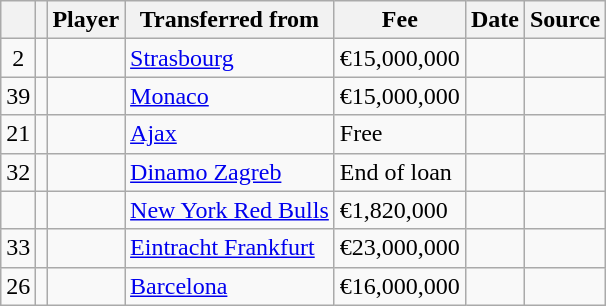<table class="wikitable plainrowheaders sortable">
<tr>
<th></th>
<th></th>
<th scope=col>Player</th>
<th>Transferred from</th>
<th !scope=col; style="width: 65px;">Fee</th>
<th scope=col>Date</th>
<th scope=col>Source</th>
</tr>
<tr>
<td align=center>2</td>
<td align=center></td>
<td></td>
<td> <a href='#'>Strasbourg</a></td>
<td>€15,000,000</td>
<td></td>
<td></td>
</tr>
<tr>
<td align=center>39</td>
<td align=center></td>
<td></td>
<td> <a href='#'>Monaco</a></td>
<td>€15,000,000</td>
<td></td>
<td></td>
</tr>
<tr>
<td align=center>21</td>
<td align=center></td>
<td></td>
<td> <a href='#'>Ajax</a></td>
<td>Free</td>
<td></td>
<td></td>
</tr>
<tr>
<td align=center>32</td>
<td align=center></td>
<td></td>
<td> <a href='#'>Dinamo Zagreb</a></td>
<td>End of loan</td>
<td></td>
<td></td>
</tr>
<tr>
<td align=center></td>
<td align=center></td>
<td></td>
<td> <a href='#'>New York Red Bulls</a></td>
<td>€1,820,000</td>
<td></td>
<td></td>
</tr>
<tr>
<td align=center>33</td>
<td align=center></td>
<td></td>
<td> <a href='#'>Eintracht Frankfurt</a></td>
<td>€23,000,000</td>
<td></td>
<td></td>
</tr>
<tr>
<td align=center>26</td>
<td align=center></td>
<td></td>
<td> <a href='#'>Barcelona</a></td>
<td>€16,000,000</td>
<td></td>
<td></td>
</tr>
</table>
